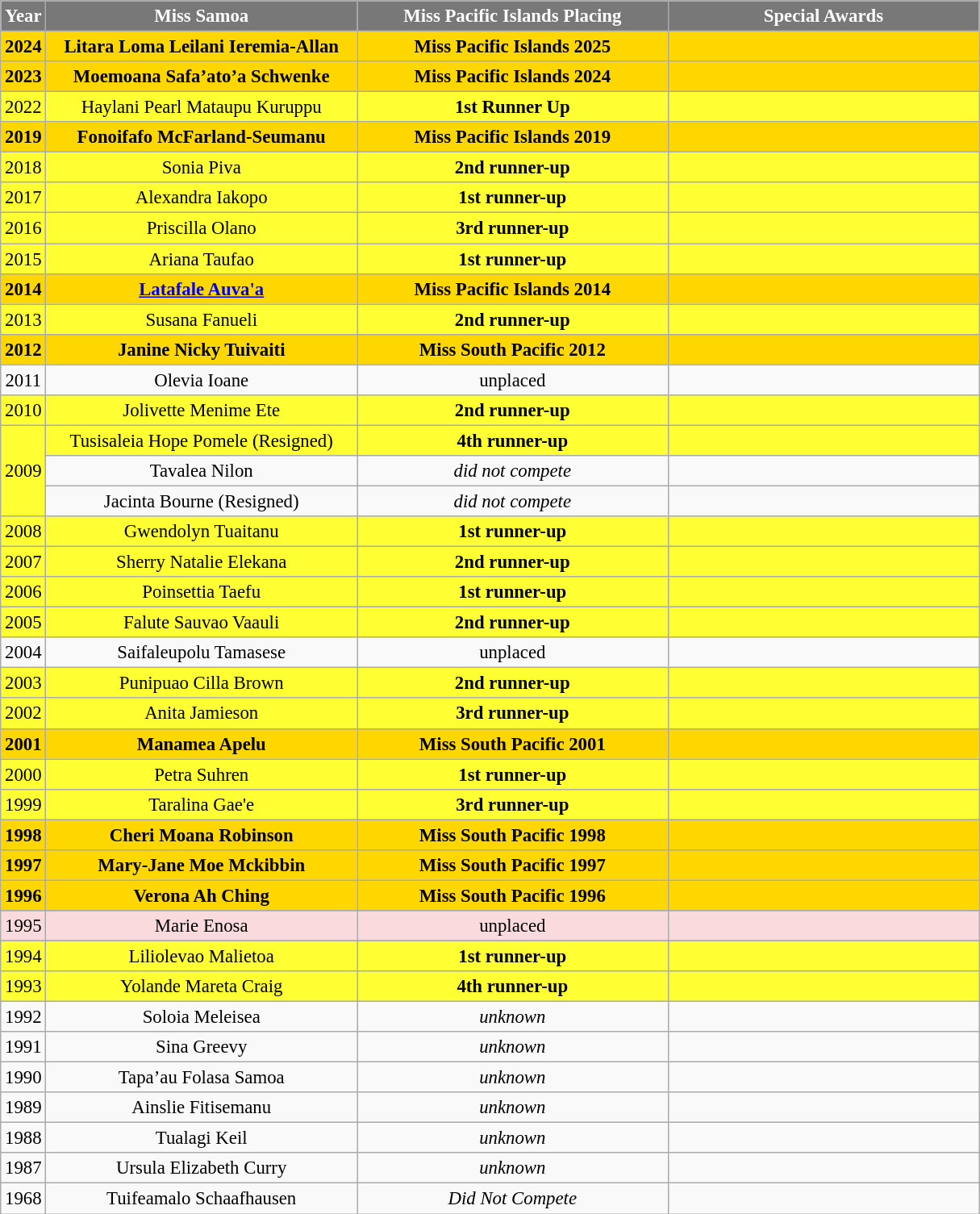<table class="wikitable sortable" style="font-size: 95%; text-align:center">
<tr>
<th width="30" style="background-color:#787878;color:#FFFFFF;">Year</th>
<th width="250" style="background-color:#787878;color:#FFFFFF;">Miss Samoa</th>
<th width="250" style="background-color:#787878;color:#FFFFFF;">Miss Pacific Islands Placing</th>
<th width="250" style="background-color:#787878;color:#FFFFFF;">Special Awards</th>
</tr>
<tr style="background-color:gold; font-weight: bold">
<td>2024</td>
<td>Litara Loma Leilani Ieremia-Allan</td>
<td><strong>Miss Pacific Islands 2025</strong></td>
<td style="background:;"></td>
</tr>
<tr style="background-color:gold; font-weight: bold">
<td>2023</td>
<td>Moemoana Safa’ato’a Schwenke</td>
<td><strong>Miss Pacific Islands 2024</strong></td>
<td style="background:;"></td>
</tr>
<tr style="background-color:#FFFF33; : bold">
<td>2022</td>
<td>Haylani Pearl Mataupu Kuruppu</td>
<td><strong>1st Runner Up</strong></td>
<td style="background:;"></td>
</tr>
<tr style="background-color:gold; font-weight: bold">
<td>2019</td>
<td>Fonoifafo McFarland-Seumanu</td>
<td>Miss Pacific Islands 2019</td>
<td style="background:;"></td>
</tr>
<tr style="background-color:#FFFF33; : bold">
<td>2018</td>
<td>Sonia Piva</td>
<td><strong>2nd runner-up</strong></td>
<td style="background:;"></td>
</tr>
<tr style="background-color:#FFFF33; : bold">
<td>2017</td>
<td>Alexandra Iakopo</td>
<td><strong>1st runner-up</strong></td>
<td style="background:;"></td>
</tr>
<tr style="background-color:#FFFF33; : bold">
<td>2016</td>
<td>Priscilla Olano</td>
<td><strong>3rd runner-up</strong></td>
<td style="background:;"></td>
</tr>
<tr style="background-color:#FFFF33; : bold">
<td>2015</td>
<td>Ariana Taufao</td>
<td><strong>1st runner-up</strong></td>
<td style="background:;"></td>
</tr>
<tr style="background-color:gold; font-weight: bold">
<td>2014</td>
<td><a href='#'>Latafale Auva'a</a></td>
<td>Miss Pacific Islands 2014</td>
<td style="background:;"></td>
</tr>
<tr style="background-color:#FFFF33; : bold">
<td>2013</td>
<td>Susana Fanueli</td>
<td><strong>2nd runner-up</strong></td>
<td style="background:;"></td>
</tr>
<tr style="background-color:gold; font-weight: bold">
<td>2012</td>
<td>Janine Nicky Tuivaiti</td>
<td>Miss South Pacific 2012</td>
<td style="background:;"></td>
</tr>
<tr>
<td>2011</td>
<td>Olevia Ioane</td>
<td>unplaced</td>
<td></td>
</tr>
<tr style="background-color:#FFFF33; : bold">
<td>2010</td>
<td>Jolivette Menime Ete</td>
<td><strong>2nd runner-up</strong></td>
<td style="background:;"></td>
</tr>
<tr style="background-color:#FFFF33; : bold">
<td rowspan="3">2009</td>
<td>Tusisaleia Hope Pomele (Resigned)</td>
<td><strong>4th runner-up</strong></td>
<td></td>
</tr>
<tr>
<td>Tavalea Nilon</td>
<td><em>did not compete</em></td>
<td></td>
</tr>
<tr>
<td>Jacinta Bourne (Resigned)</td>
<td><em>did not compete </em></td>
<td></td>
</tr>
<tr style="background-color:#FFFF33; : bold">
<td>2008</td>
<td>Gwendolyn Tuaitanu</td>
<td><strong>1st runner-up</strong></td>
<td style="background:;"></td>
</tr>
<tr style="background-color:#FFFF33; : bold">
<td>2007</td>
<td>Sherry Natalie Elekana</td>
<td><strong>2nd runner-up</strong></td>
<td style="background:;"></td>
</tr>
<tr style="background-color:#FFFF33; : bold">
<td>2006</td>
<td>Poinsettia Taefu</td>
<td><strong>1st runner-up</strong></td>
<td style="background:;"></td>
</tr>
<tr style="background-color:#FFFF33; : bold">
<td>2005</td>
<td>Falute Sauvao Vaauli</td>
<td><strong>2nd runner-up</strong></td>
<td style="background:;"></td>
</tr>
<tr>
<td>2004</td>
<td>Saifaleupolu Tamasese</td>
<td>unplaced</td>
<td></td>
</tr>
<tr style="background-color:#FFFF33; : bold">
<td>2003</td>
<td>Punipuao Cilla Brown</td>
<td><strong>2nd runner-up</strong></td>
<td></td>
</tr>
<tr style="background-color:#FFFF33; : bold">
<td>2002</td>
<td>Anita Jamieson</td>
<td><strong>3rd runner-up</strong></td>
<td style="background:;"></td>
</tr>
<tr style="background-color:gold; font-weight: bold">
<td>2001</td>
<td>Manamea Apelu</td>
<td>Miss South Pacific 2001</td>
<td style="background:;"></td>
</tr>
<tr style="background-color:#FFFF33; : bold">
<td>2000</td>
<td>Petra Suhren</td>
<td><strong>1st runner-up</strong></td>
<td style="background:;"></td>
</tr>
<tr style="background-color:#FFFF33; : bold">
<td>1999</td>
<td>Taralina Gae'e</td>
<td><strong>3rd runner-up</strong></td>
<td style="background:;"></td>
</tr>
<tr style="background-color:gold; font-weight: bold">
<td>1998</td>
<td>Cheri Moana Robinson</td>
<td>Miss South Pacific 1998</td>
<td style="background:;"></td>
</tr>
<tr style="background-color:gold; font-weight: bold">
<td>1997</td>
<td>Mary-Jane Moe Mckibbin</td>
<td>Miss South Pacific 1997</td>
<td></td>
</tr>
<tr style="background-color:gold; font-weight: bold">
<td>1996</td>
<td>Verona Ah Ching</td>
<td>Miss South Pacific 1996</td>
<td style="background:;"></td>
</tr>
<tr>
</tr>
<tr style="background-color:#FADADD; : bold">
<td>1995</td>
<td>Marie Enosa</td>
<td>unplaced</td>
<td style="background:;"></td>
</tr>
<tr>
</tr>
<tr style="background-color:#FFFF33; : bold">
<td>1994</td>
<td>Liliolevao Malietoa</td>
<td><strong>1st runner-up</strong></td>
<td></td>
</tr>
<tr style="background-color:#FFFF33; : bold">
<td>1993</td>
<td>Yolande Mareta Craig</td>
<td><strong>4th runner-up</strong></td>
<td></td>
</tr>
<tr>
<td>1992</td>
<td>Soloia Meleisea</td>
<td><em>unknown</em></td>
<td></td>
</tr>
<tr>
<td>1991</td>
<td>Sina Greevy</td>
<td><em>unknown</em></td>
<td></td>
</tr>
<tr>
<td>1990</td>
<td>Tapa’au Folasa Samoa</td>
<td><em>unknown</em></td>
<td></td>
</tr>
<tr>
<td>1989</td>
<td>Ainslie Fitisemanu</td>
<td><em>unknown</em></td>
<td></td>
</tr>
<tr>
<td>1988</td>
<td>Tualagi Keil</td>
<td><em>unknown</em></td>
<td></td>
</tr>
<tr>
<td>1987</td>
<td>Ursula Elizabeth Curry</td>
<td><em>unknown</em></td>
<td></td>
</tr>
<tr>
<td>1968</td>
<td>Tuifeamalo Schaafhausen</td>
<td><em>Did Not Compete</em></td>
<td></td>
</tr>
</table>
